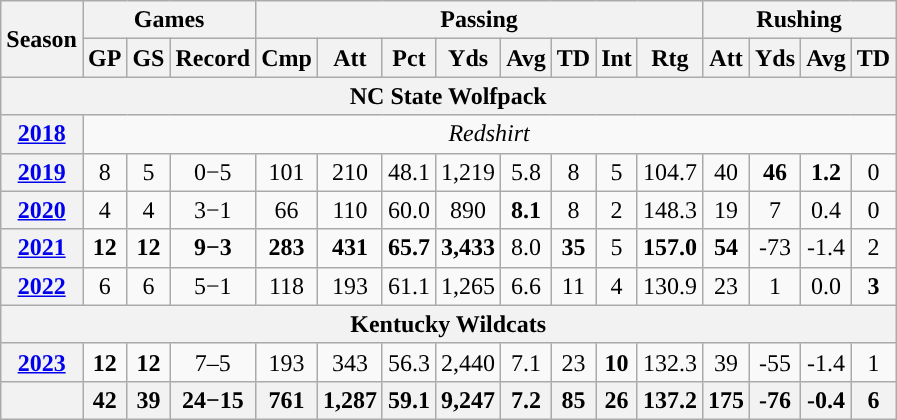<table class="wikitable" style="text-align:center;">
<tr>
<th rowspan="2">Season</th>
<th colspan="3">Games</th>
<th colspan="8">Passing</th>
<th colspan="5">Rushing</th>
</tr>
<tr>
<th>GP</th>
<th>GS</th>
<th>Record</th>
<th>Cmp</th>
<th>Att</th>
<th>Pct</th>
<th>Yds</th>
<th>Avg</th>
<th>TD</th>
<th>Int</th>
<th>Rtg</th>
<th>Att</th>
<th>Yds</th>
<th>Avg</th>
<th>TD</th>
</tr>
<tr>
<th colspan="16">NC State Wolfpack</th>
</tr>
<tr>
<th><a href='#'>2018</a></th>
<td colspan="15"><em>Redshirt </em></td>
</tr>
<tr>
<th><a href='#'>2019</a></th>
<td>8</td>
<td>5</td>
<td>0−5</td>
<td>101</td>
<td>210</td>
<td>48.1</td>
<td>1,219</td>
<td>5.8</td>
<td>8</td>
<td>5</td>
<td>104.7</td>
<td>40</td>
<td><strong>46</strong></td>
<td><strong>1.2</strong></td>
<td>0</td>
</tr>
<tr>
<th><a href='#'>2020</a></th>
<td>4</td>
<td>4</td>
<td>3−1</td>
<td>66</td>
<td>110</td>
<td>60.0</td>
<td>890</td>
<td><strong>8.1</strong></td>
<td>8</td>
<td>2</td>
<td>148.3</td>
<td>19</td>
<td>7</td>
<td>0.4</td>
<td>0</td>
</tr>
<tr>
<th><a href='#'>2021</a></th>
<td><strong>12</strong></td>
<td><strong>12</strong></td>
<td><strong>9−3</strong></td>
<td><strong>283</strong></td>
<td><strong>431</strong></td>
<td><strong>65.7</strong></td>
<td><strong>3,433</strong></td>
<td>8.0</td>
<td><strong>35</strong></td>
<td>5</td>
<td><strong>157.0</strong></td>
<td><strong>54</strong></td>
<td>-73</td>
<td>-1.4</td>
<td>2</td>
</tr>
<tr>
<th><a href='#'>2022</a></th>
<td>6</td>
<td>6</td>
<td>5−1</td>
<td>118</td>
<td>193</td>
<td>61.1</td>
<td>1,265</td>
<td>6.6</td>
<td>11</td>
<td>4</td>
<td>130.9</td>
<td>23</td>
<td>1</td>
<td>0.0</td>
<td><strong>3</strong></td>
</tr>
<tr>
<th colspan="16">Kentucky Wildcats</th>
</tr>
<tr>
<th><a href='#'>2023</a></th>
<td><strong>12</strong></td>
<td><strong>12</strong></td>
<td>7–5</td>
<td>193</td>
<td>343</td>
<td>56.3</td>
<td>2,440</td>
<td>7.1</td>
<td>23</td>
<td><strong>10</strong></td>
<td>132.3</td>
<td>39</td>
<td>-55</td>
<td>-1.4</td>
<td>1</td>
</tr>
<tr>
<th></th>
<th>42</th>
<th>39</th>
<th>24−15</th>
<th>761</th>
<th>1,287</th>
<th>59.1</th>
<th>9,247</th>
<th>7.2</th>
<th>85</th>
<th>26</th>
<th>137.2</th>
<th>175</th>
<th>-76</th>
<th>-0.4</th>
<th>6</th>
</tr>
</table>
